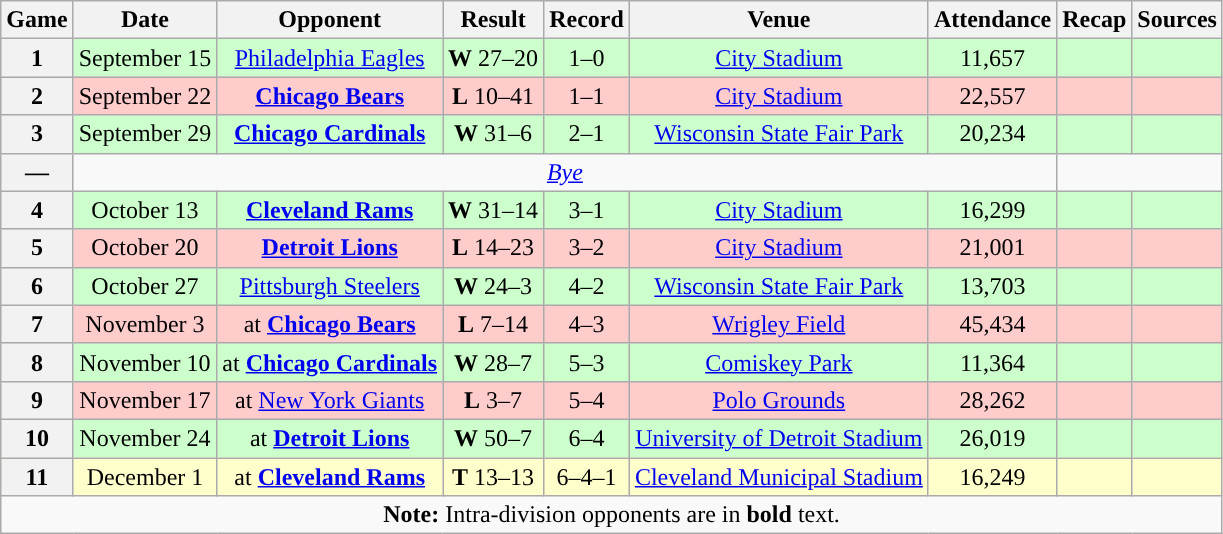<table class="wikitable" style="text-align:center">
<tr>
<th>Game</th>
<th>Date</th>
<th>Opponent</th>
<th>Result</th>
<th>Record</th>
<th>Venue</th>
<th>Attendance</th>
<th>Recap</th>
<th>Sources</th>
</tr>
<tr style="background:#cfc">
<th>1</th>
<td>September 15</td>
<td><a href='#'>Philadelphia Eagles</a></td>
<td><strong>W</strong> 27–20</td>
<td>1–0</td>
<td><a href='#'>City Stadium</a></td>
<td>11,657</td>
<td></td>
<td></td>
</tr>
<tr style="background:#fcc">
<th>2</th>
<td>September 22</td>
<td><strong><a href='#'>Chicago Bears</a></strong></td>
<td><strong>L</strong> 10–41</td>
<td>1–1</td>
<td><a href='#'>City Stadium</a></td>
<td>22,557</td>
<td></td>
<td></td>
</tr>
<tr style="background:#cfc">
<th>3</th>
<td>September 29</td>
<td><strong><a href='#'>Chicago Cardinals</a></strong></td>
<td><strong>W</strong> 31–6</td>
<td>2–1</td>
<td><a href='#'>Wisconsin State Fair Park</a></td>
<td>20,234</td>
<td></td>
<td></td>
</tr>
<tr>
<th>—</th>
<td colspan="6"><em><a href='#'>Bye</a></em></td>
</tr>
<tr style="background:#cfc">
<th>4</th>
<td>October 13</td>
<td><strong><a href='#'>Cleveland Rams</a></strong></td>
<td><strong>W</strong> 31–14</td>
<td>3–1</td>
<td><a href='#'>City Stadium</a></td>
<td>16,299</td>
<td></td>
<td></td>
</tr>
<tr style="background:#fcc">
<th>5</th>
<td>October 20</td>
<td><strong><a href='#'>Detroit Lions</a></strong></td>
<td><strong>L</strong> 14–23</td>
<td>3–2</td>
<td><a href='#'>City Stadium</a></td>
<td>21,001</td>
<td></td>
<td></td>
</tr>
<tr style="background:#cfc">
<th>6</th>
<td>October 27</td>
<td><a href='#'>Pittsburgh Steelers</a></td>
<td><strong>W</strong> 24–3</td>
<td>4–2</td>
<td><a href='#'>Wisconsin State Fair Park</a></td>
<td>13,703</td>
<td></td>
<td></td>
</tr>
<tr style="background:#fcc">
<th>7</th>
<td>November 3</td>
<td>at <strong><a href='#'>Chicago Bears</a></strong></td>
<td><strong>L</strong> 7–14</td>
<td>4–3</td>
<td><a href='#'>Wrigley Field</a></td>
<td>45,434</td>
<td></td>
<td></td>
</tr>
<tr style="background:#cfc">
<th>8</th>
<td>November 10</td>
<td>at <strong><a href='#'>Chicago Cardinals</a></strong></td>
<td><strong>W</strong> 28–7</td>
<td>5–3</td>
<td><a href='#'>Comiskey Park</a></td>
<td>11,364</td>
<td></td>
<td></td>
</tr>
<tr style="background:#fcc">
<th>9</th>
<td>November 17</td>
<td>at <a href='#'>New York Giants</a></td>
<td><strong>L</strong> 3–7</td>
<td>5–4</td>
<td><a href='#'>Polo Grounds</a></td>
<td>28,262</td>
<td></td>
<td></td>
</tr>
<tr style="background:#cfc">
<th>10</th>
<td>November 24</td>
<td>at <strong><a href='#'>Detroit Lions</a></strong></td>
<td><strong>W</strong> 50–7</td>
<td>6–4</td>
<td><a href='#'>University of Detroit Stadium</a></td>
<td>26,019</td>
<td></td>
<td></td>
</tr>
<tr style="background:#ffc">
<th>11</th>
<td>December 1</td>
<td>at <strong><a href='#'>Cleveland Rams</a></strong></td>
<td><strong>T</strong> 13–13</td>
<td>6–4–1</td>
<td><a href='#'>Cleveland Municipal Stadium</a></td>
<td>16,249</td>
<td></td>
<td></td>
</tr>
<tr>
<td colspan="10"><strong>Note:</strong> Intra-division opponents are in <strong>bold</strong> text.</td>
</tr>
</table>
